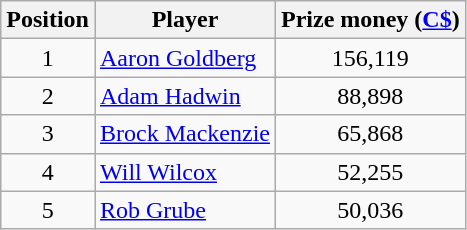<table class=wikitable>
<tr>
<th>Position</th>
<th>Player</th>
<th>Prize money (<a href='#'>C$</a>)</th>
</tr>
<tr>
<td align=center>1</td>
<td> <a href='#'>Aaron Goldberg</a></td>
<td align=center>156,119</td>
</tr>
<tr>
<td align=center>2</td>
<td> <a href='#'>Adam Hadwin</a></td>
<td align=center>88,898</td>
</tr>
<tr>
<td align=center>3</td>
<td> <a href='#'>Brock Mackenzie</a></td>
<td align=center>65,868</td>
</tr>
<tr>
<td align=center>4</td>
<td> <a href='#'>Will Wilcox</a></td>
<td align=center>52,255</td>
</tr>
<tr>
<td align=center>5</td>
<td> <a href='#'>Rob Grube</a></td>
<td align=center>50,036</td>
</tr>
</table>
